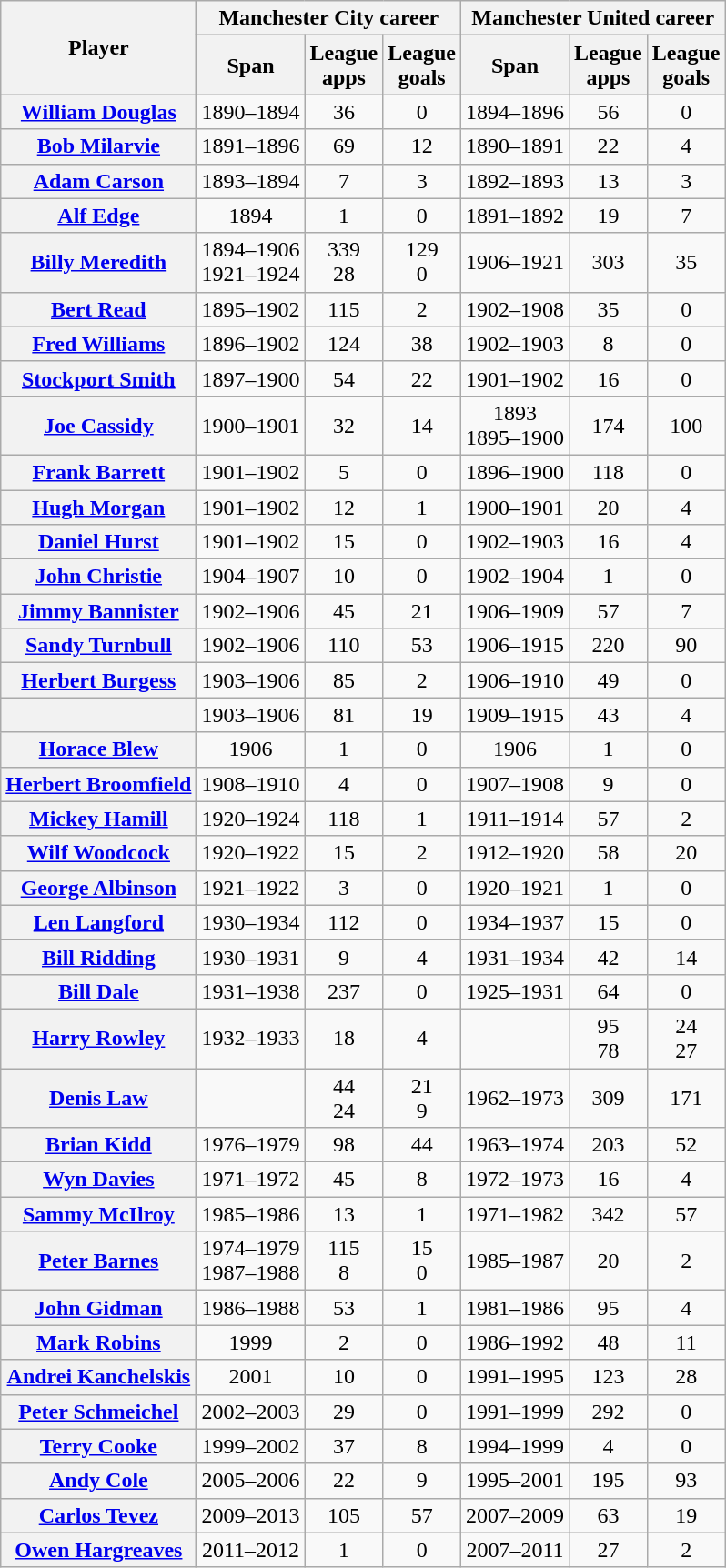<table class="wikitable plainrowheaders" style="text-align:center">
<tr>
<th rowspan="2" scope="col">Player</th>
<th colspan="3" scope="col">Manchester City career</th>
<th colspan="3" scope="col">Manchester United career</th>
</tr>
<tr>
<th scope="col">Span</th>
<th scope="col">League<br>apps</th>
<th scope="col">League<br>goals</th>
<th scope="col">Span</th>
<th scope="col">League<br>apps</th>
<th scope="col">League<br>goals</th>
</tr>
<tr>
<th scope="row" align="left"> <a href='#'>William Douglas</a></th>
<td>1890–1894</td>
<td>36</td>
<td>0</td>
<td>1894–1896</td>
<td>56</td>
<td>0</td>
</tr>
<tr>
<th scope="row" align="left"> <a href='#'>Bob Milarvie</a></th>
<td>1891–1896</td>
<td>69</td>
<td>12</td>
<td>1890–1891</td>
<td>22</td>
<td>4</td>
</tr>
<tr>
<th scope="row" align="left"> <a href='#'>Adam Carson</a></th>
<td>1893–1894</td>
<td>7</td>
<td>3</td>
<td>1892–1893</td>
<td>13</td>
<td>3</td>
</tr>
<tr>
<th scope="row" align="left"> <a href='#'>Alf Edge</a></th>
<td>1894</td>
<td>1</td>
<td>0</td>
<td>1891–1892</td>
<td>19</td>
<td>7</td>
</tr>
<tr>
<th scope="row" align="left"> <a href='#'>Billy Meredith</a></th>
<td>1894–1906<br>1921–1924</td>
<td>339<br>28</td>
<td>129<br>0</td>
<td>1906–1921</td>
<td>303</td>
<td>35</td>
</tr>
<tr>
<th scope="row" align="left"> <a href='#'>Bert Read</a></th>
<td>1895–1902</td>
<td>115</td>
<td>2</td>
<td>1902–1908</td>
<td>35</td>
<td>0</td>
</tr>
<tr>
<th scope="row" align="left"> <a href='#'>Fred Williams</a></th>
<td>1896–1902</td>
<td>124</td>
<td>38</td>
<td>1902–1903</td>
<td>8</td>
<td>0</td>
</tr>
<tr>
<th scope="row" align="left"> <a href='#'>Stockport Smith</a></th>
<td>1897–1900</td>
<td>54</td>
<td>22</td>
<td>1901–1902</td>
<td>16</td>
<td>0</td>
</tr>
<tr>
<th scope="row" align="left"> <a href='#'>Joe Cassidy</a></th>
<td>1900–1901</td>
<td>32</td>
<td>14</td>
<td>1893<br>1895–1900</td>
<td>174</td>
<td>100</td>
</tr>
<tr>
<th scope="row" align="left"> <a href='#'>Frank Barrett</a></th>
<td>1901–1902</td>
<td>5</td>
<td>0</td>
<td>1896–1900</td>
<td>118</td>
<td>0</td>
</tr>
<tr>
<th scope="row" align="left"> <a href='#'>Hugh Morgan</a></th>
<td>1901–1902</td>
<td>12</td>
<td>1</td>
<td>1900–1901</td>
<td>20</td>
<td>4</td>
</tr>
<tr>
<th scope="row" align="left"> <a href='#'>Daniel Hurst</a></th>
<td>1901–1902</td>
<td>15</td>
<td>0</td>
<td>1902–1903</td>
<td>16</td>
<td>4</td>
</tr>
<tr>
<th scope="row" align="left"> <a href='#'>John Christie</a></th>
<td>1904–1907</td>
<td>10</td>
<td>0</td>
<td>1902–1904</td>
<td>1</td>
<td>0</td>
</tr>
<tr>
<th scope="row" align="left"> <a href='#'>Jimmy Bannister</a></th>
<td>1902–1906</td>
<td>45</td>
<td>21</td>
<td>1906–1909</td>
<td>57</td>
<td>7</td>
</tr>
<tr>
<th scope="row" align="left"> <a href='#'>Sandy Turnbull</a></th>
<td>1902–1906</td>
<td>110</td>
<td>53</td>
<td>1906–1915</td>
<td>220</td>
<td>90</td>
</tr>
<tr>
<th scope="row" align="left"> <a href='#'>Herbert Burgess</a></th>
<td>1903–1906</td>
<td>85</td>
<td>2</td>
<td>1906–1910</td>
<td>49</td>
<td>0</td>
</tr>
<tr>
<th scope="row" align="left"></th>
<td>1903–1906</td>
<td>81</td>
<td>19</td>
<td>1909–1915</td>
<td>43</td>
<td>4</td>
</tr>
<tr>
<th scope="row" align="left"> <a href='#'>Horace Blew</a></th>
<td>1906</td>
<td>1</td>
<td>0</td>
<td>1906</td>
<td>1</td>
<td>0</td>
</tr>
<tr>
<th scope="row" align="left"> <a href='#'>Herbert Broomfield</a></th>
<td>1908–1910</td>
<td>4</td>
<td>0</td>
<td>1907–1908</td>
<td>9</td>
<td>0</td>
</tr>
<tr>
<th scope="row" align="left"> <a href='#'>Mickey Hamill</a></th>
<td>1920–1924</td>
<td>118</td>
<td>1</td>
<td>1911–1914</td>
<td>57</td>
<td>2</td>
</tr>
<tr>
<th scope="row" align="left"> <a href='#'>Wilf Woodcock</a></th>
<td>1920–1922</td>
<td>15</td>
<td>2</td>
<td>1912–1920</td>
<td>58</td>
<td>20</td>
</tr>
<tr>
<th scope="row" align="left"> <a href='#'>George Albinson</a></th>
<td>1921–1922</td>
<td>3</td>
<td>0</td>
<td>1920–1921</td>
<td>1</td>
<td>0</td>
</tr>
<tr>
<th scope="row" align="left"> <a href='#'>Len Langford</a></th>
<td>1930–1934</td>
<td>112</td>
<td>0</td>
<td>1934–1937</td>
<td>15</td>
<td>0</td>
</tr>
<tr>
<th scope="row" align="left"> <a href='#'>Bill Ridding</a></th>
<td>1930–1931</td>
<td>9</td>
<td>4</td>
<td>1931–1934</td>
<td>42</td>
<td>14</td>
</tr>
<tr>
<th scope="row" align="left"> <a href='#'>Bill Dale</a></th>
<td>1931–1938</td>
<td>237</td>
<td>0</td>
<td>1925–1931</td>
<td>64</td>
<td>0</td>
</tr>
<tr>
<th scope="row" align="left"> <a href='#'>Harry Rowley</a></th>
<td>1932–1933</td>
<td>18</td>
<td>4</td>
<td></td>
<td>95<br>78</td>
<td>24<br>27</td>
</tr>
<tr>
<th scope="row" align="left"> <a href='#'>Denis Law</a></th>
<td></td>
<td>44<br>24</td>
<td>21<br>9</td>
<td>1962–1973</td>
<td>309</td>
<td>171</td>
</tr>
<tr>
<th scope="row" align="left"> <a href='#'>Brian Kidd</a></th>
<td>1976–1979</td>
<td>98</td>
<td>44</td>
<td>1963–1974</td>
<td>203</td>
<td>52</td>
</tr>
<tr>
<th scope="row" align="left"> <a href='#'>Wyn Davies</a></th>
<td>1971–1972</td>
<td>45</td>
<td>8</td>
<td>1972–1973</td>
<td>16</td>
<td>4</td>
</tr>
<tr>
<th scope="row" align="left"> <a href='#'>Sammy McIlroy</a></th>
<td>1985–1986</td>
<td>13</td>
<td>1</td>
<td>1971–1982</td>
<td>342</td>
<td>57</td>
</tr>
<tr>
<th scope="row" align="left"> <a href='#'>Peter Barnes</a></th>
<td>1974–1979<br>1987–1988</td>
<td>115<br>8</td>
<td>15<br>0</td>
<td>1985–1987</td>
<td>20</td>
<td>2</td>
</tr>
<tr>
<th scope="row" align="left"> <a href='#'>John Gidman</a></th>
<td>1986–1988</td>
<td>53</td>
<td>1</td>
<td>1981–1986</td>
<td>95</td>
<td>4</td>
</tr>
<tr>
<th scope="row" align="left"> <a href='#'>Mark Robins</a></th>
<td>1999</td>
<td>2</td>
<td>0</td>
<td>1986–1992</td>
<td>48</td>
<td>11</td>
</tr>
<tr>
<th scope="row" align="left"> <a href='#'>Andrei Kanchelskis</a></th>
<td>2001</td>
<td>10</td>
<td>0</td>
<td>1991–1995</td>
<td>123</td>
<td>28</td>
</tr>
<tr>
<th scope="row" align="left"> <a href='#'>Peter Schmeichel</a></th>
<td>2002–2003</td>
<td>29</td>
<td>0</td>
<td>1991–1999</td>
<td>292</td>
<td>0</td>
</tr>
<tr>
<th scope="row" align="left"> <a href='#'>Terry Cooke</a></th>
<td>1999–2002</td>
<td>37</td>
<td>8</td>
<td>1994–1999</td>
<td>4</td>
<td>0</td>
</tr>
<tr>
<th scope="row" align="left"> <a href='#'>Andy Cole</a></th>
<td>2005–2006</td>
<td>22</td>
<td>9</td>
<td>1995–2001</td>
<td>195</td>
<td>93</td>
</tr>
<tr>
<th scope="row" align="left"> <a href='#'>Carlos Tevez</a></th>
<td>2009–2013</td>
<td>105</td>
<td>57</td>
<td>2007–2009</td>
<td>63</td>
<td>19</td>
</tr>
<tr>
<th scope="row" align="left"> <a href='#'>Owen Hargreaves</a></th>
<td>2011–2012</td>
<td>1</td>
<td>0</td>
<td>2007–2011</td>
<td>27</td>
<td>2</td>
</tr>
</table>
